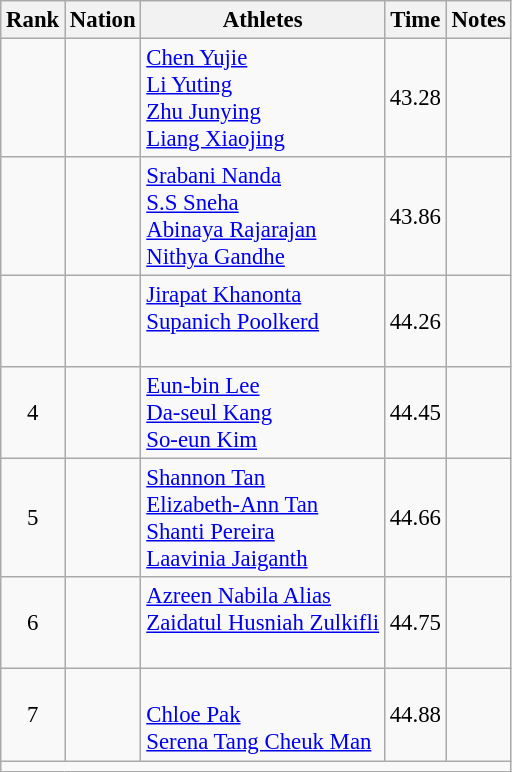<table class="wikitable sortable" style="text-align:center;font-size:95%">
<tr>
<th scope="col" style="width: 10px;">Rank</th>
<th scope="col">Nation</th>
<th scope="col">Athletes</th>
<th scope="col">Time</th>
<th scope="col">Notes</th>
</tr>
<tr>
<td></td>
<td align="left"></td>
<td align="left"><a href='#'>Chen Yujie</a><br><a href='#'>Li Yuting</a><br><a href='#'>Zhu Junying</a><br><a href='#'>Liang Xiaojing</a></td>
<td>43.28</td>
<td></td>
</tr>
<tr>
<td></td>
<td align="left"></td>
<td align="left"><a href='#'>Srabani Nanda</a><br><a href='#'>S.S Sneha</a><br><a href='#'>Abinaya Rajarajan</a><br><a href='#'>Nithya Gandhe</a></td>
<td>43.86</td>
<td></td>
</tr>
<tr>
<td></td>
<td align="left"></td>
<td align="left"><a href='#'>Jirapat Khanonta</a><br><a href='#'>Supanich Poolkerd</a><br><br></td>
<td>44.26</td>
<td></td>
</tr>
<tr>
<td>4</td>
<td align="left"></td>
<td align="left"><a href='#'>Eun-bin Lee</a><br><a href='#'>Da-seul Kang</a><br><a href='#'>So-eun Kim</a><br></td>
<td>44.45</td>
<td></td>
</tr>
<tr>
<td>5</td>
<td align="left"></td>
<td align="left"><a href='#'>Shannon Tan</a><br><a href='#'>Elizabeth-Ann Tan</a><br><a href='#'>Shanti Pereira</a><br><a href='#'>Laavinia Jaiganth</a></td>
<td>44.66</td>
<td></td>
</tr>
<tr>
<td>6</td>
<td align="left"></td>
<td align="left"><a href='#'>Azreen Nabila Alias</a><br><a href='#'>Zaidatul Husniah Zulkifli</a><br><br></td>
<td>44.75</td>
<td></td>
</tr>
<tr>
<td>7</td>
<td align="left"></td>
<td align="left"><br><a href='#'>Chloe Pak</a><br><a href='#'>Serena Tang Cheuk Man</a><br></td>
<td>44.88</td>
<td></td>
</tr>
<tr class="sortbottom">
<td colspan="5"></td>
</tr>
</table>
